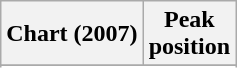<table class="wikitable plainrowheaders" style="text-align:center">
<tr>
<th scope="col">Chart (2007)</th>
<th scope="col">Peak<br>position</th>
</tr>
<tr>
</tr>
<tr>
</tr>
</table>
